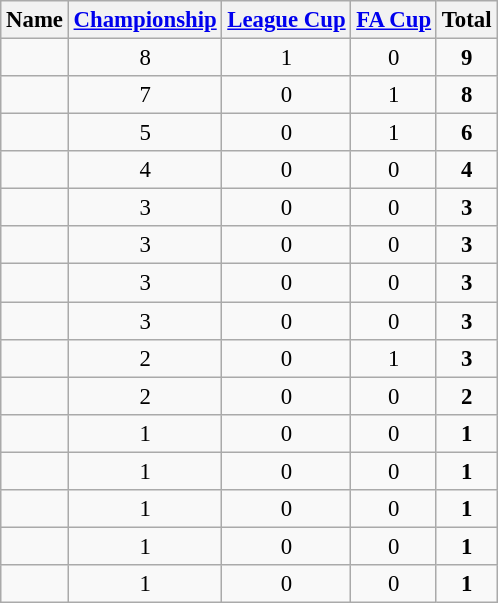<table class="wikitable sortable" style="text-align:center; font-size:95%">
<tr>
<th>Name</th>
<th><a href='#'>Championship</a></th>
<th><a href='#'>League Cup</a></th>
<th><a href='#'>FA Cup</a></th>
<th>Total</th>
</tr>
<tr>
<td></td>
<td>8</td>
<td>1</td>
<td>0</td>
<td> <strong>9</strong></td>
</tr>
<tr>
<td></td>
<td>7</td>
<td>0</td>
<td>1</td>
<td> <strong>8</strong></td>
</tr>
<tr>
<td></td>
<td>5</td>
<td>0</td>
<td>1</td>
<td> <strong>6</strong></td>
</tr>
<tr>
<td></td>
<td>4</td>
<td>0</td>
<td>0</td>
<td> <strong>4</strong></td>
</tr>
<tr>
<td></td>
<td>3</td>
<td>0</td>
<td>0</td>
<td> <strong>3</strong></td>
</tr>
<tr>
<td></td>
<td>3</td>
<td>0</td>
<td>0</td>
<td> <strong>3</strong></td>
</tr>
<tr>
<td></td>
<td>3</td>
<td>0</td>
<td>0</td>
<td> <strong>3</strong></td>
</tr>
<tr>
<td></td>
<td>3</td>
<td>0</td>
<td>0</td>
<td> <strong>3</strong></td>
</tr>
<tr>
<td></td>
<td>2</td>
<td>0</td>
<td>1</td>
<td> <strong>3</strong></td>
</tr>
<tr>
<td></td>
<td>2</td>
<td>0</td>
<td>0</td>
<td> <strong>2</strong></td>
</tr>
<tr>
<td></td>
<td>1</td>
<td>0</td>
<td>0</td>
<td> <strong>1</strong></td>
</tr>
<tr>
<td></td>
<td>1</td>
<td>0</td>
<td>0</td>
<td> <strong>1</strong></td>
</tr>
<tr>
<td></td>
<td>1</td>
<td>0</td>
<td>0</td>
<td> <strong>1</strong></td>
</tr>
<tr>
<td></td>
<td>1</td>
<td>0</td>
<td>0</td>
<td> <strong>1</strong></td>
</tr>
<tr>
<td></td>
<td>1</td>
<td>0</td>
<td>0</td>
<td> <strong>1</strong></td>
</tr>
</table>
